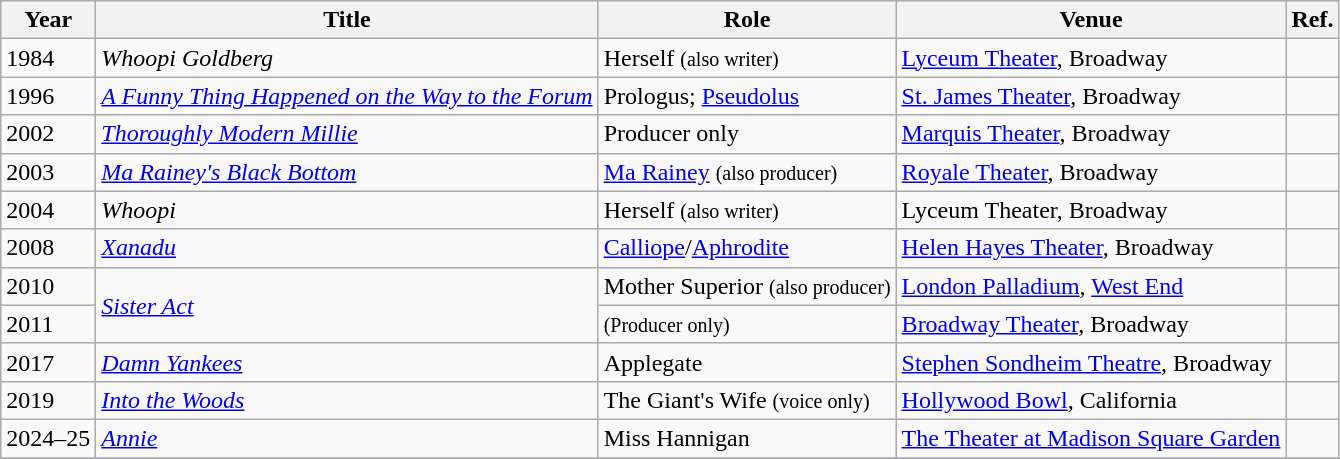<table class="wikitable sortable">
<tr>
<th>Year</th>
<th>Title</th>
<th>Role</th>
<th>Venue</th>
<th class=unsortable>Ref.</th>
</tr>
<tr>
<td>1984</td>
<td><em>Whoopi Goldberg</em></td>
<td>Herself <small> (also writer) </small></td>
<td><a href='#'>Lyceum Theater</a>, Broadway</td>
<td></td>
</tr>
<tr>
<td>1996</td>
<td><em><a href='#'>A Funny Thing Happened on the Way to the Forum</a></em></td>
<td>Prologus; <a href='#'>Pseudolus</a></td>
<td><a href='#'>St. James Theater</a>, Broadway</td>
<td></td>
</tr>
<tr>
<td>2002</td>
<td><em><a href='#'>Thoroughly Modern Millie</a></em></td>
<td>Producer only</td>
<td><a href='#'>Marquis Theater</a>, Broadway</td>
<td></td>
</tr>
<tr>
<td>2003</td>
<td><em><a href='#'>Ma Rainey's Black Bottom</a></em></td>
<td><a href='#'>Ma Rainey</a> <small> (also producer) </small></td>
<td><a href='#'>Royale Theater</a>, Broadway</td>
<td></td>
</tr>
<tr>
<td>2004</td>
<td><em>Whoopi</em></td>
<td>Herself <small> (also writer) </small></td>
<td>Lyceum Theater, Broadway</td>
<td></td>
</tr>
<tr>
<td>2008</td>
<td><em><a href='#'>Xanadu</a></em></td>
<td><a href='#'>Calliope</a>/<a href='#'>Aphrodite</a></td>
<td><a href='#'>Helen Hayes Theater</a>, Broadway</td>
<td></td>
</tr>
<tr>
<td>2010</td>
<td rowspan=2><em><a href='#'>Sister Act</a></em></td>
<td>Mother Superior <small> (also producer) </small></td>
<td><a href='#'>London Palladium</a>, <a href='#'>West End</a></td>
<td></td>
</tr>
<tr>
<td>2011</td>
<td><small> (Producer only) </small></td>
<td><a href='#'>Broadway Theater</a>, Broadway</td>
<td></td>
</tr>
<tr>
<td>2017</td>
<td><em><a href='#'>Damn Yankees</a></em></td>
<td>Applegate</td>
<td><a href='#'>Stephen Sondheim Theatre</a>, Broadway</td>
<td></td>
</tr>
<tr>
<td>2019</td>
<td><em><a href='#'>Into the Woods</a></em></td>
<td>The Giant's Wife <small> (voice only) </small></td>
<td><a href='#'>Hollywood Bowl</a>, California</td>
<td></td>
</tr>
<tr>
<td>2024–25</td>
<td><em><a href='#'>Annie</a></em></td>
<td>Miss Hannigan</td>
<td><a href='#'>The Theater at Madison Square Garden</a></td>
<td></td>
</tr>
<tr>
</tr>
</table>
